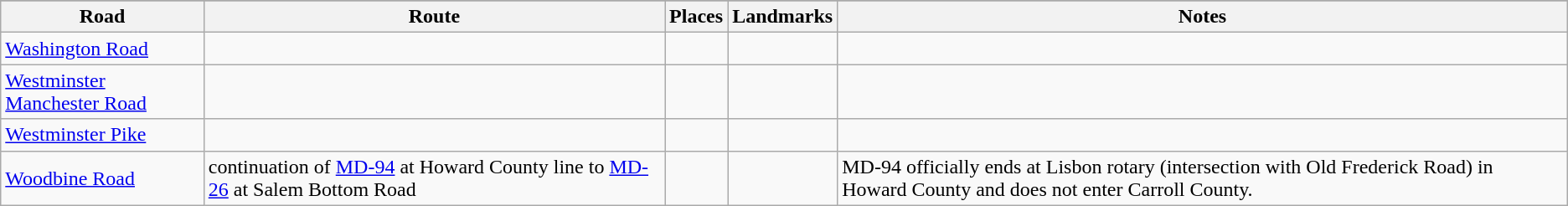<table class="wikitable">
<tr style="background-color:#DDDDDD;text-align:center;">
</tr>
<tr>
<th>Road</th>
<th>Route</th>
<th>Places</th>
<th>Landmarks</th>
<th>Notes</th>
</tr>
<tr>
<td><a href='#'>Washington Road</a></td>
<td></td>
<td></td>
<td></td>
<td></td>
</tr>
<tr>
<td><a href='#'>Westminster Manchester Road</a></td>
<td></td>
<td></td>
<td></td>
<td></td>
</tr>
<tr>
<td><a href='#'>Westminster Pike</a></td>
<td></td>
<td></td>
<td></td>
<td></td>
</tr>
<tr>
<td><a href='#'>Woodbine Road</a></td>
<td>continuation of <a href='#'>MD-94</a> at Howard County line to <a href='#'>MD-26</a> at Salem Bottom Road</td>
<td></td>
<td></td>
<td>MD-94 officially ends at Lisbon rotary (intersection with Old Frederick Road) in Howard County and does not enter Carroll County.</td>
</tr>
</table>
